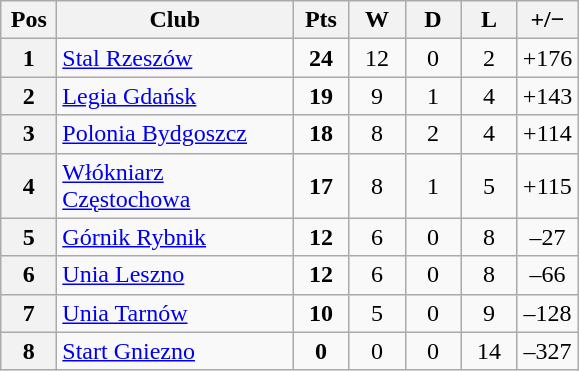<table class="wikitable">
<tr>
<th width=30>Pos</th>
<th width=150>Club</th>
<th width=30>Pts</th>
<th width=30>W</th>
<th width=30>D</th>
<th width=30>L</th>
<th width=30>+/−</th>
</tr>
<tr align=center >
<th>1</th>
<td align=left><a href='#'>Stal Rzeszów</a></td>
<td><strong>24</strong></td>
<td>12</td>
<td>0</td>
<td>2</td>
<td>+176</td>
</tr>
<tr align=center >
<th>2</th>
<td align=left><a href='#'>Legia Gdańsk</a></td>
<td><strong>19</strong></td>
<td>9</td>
<td>1</td>
<td>4</td>
<td>+143</td>
</tr>
<tr align=center >
<th>3</th>
<td align=left><a href='#'>Polonia Bydgoszcz</a></td>
<td><strong>18</strong></td>
<td>8</td>
<td>2</td>
<td>4</td>
<td>+114</td>
</tr>
<tr align=center>
<th>4</th>
<td align=left><a href='#'>Włókniarz Częstochowa</a></td>
<td><strong>17</strong></td>
<td>8</td>
<td>1</td>
<td>5</td>
<td>+115</td>
</tr>
<tr align=center>
<th>5</th>
<td align=left><a href='#'>Górnik Rybnik</a></td>
<td><strong>12</strong></td>
<td>6</td>
<td>0</td>
<td>8</td>
<td>–27</td>
</tr>
<tr align=center>
<th>6</th>
<td align=left><a href='#'>Unia Leszno</a></td>
<td><strong>12</strong></td>
<td>6</td>
<td>0</td>
<td>8</td>
<td>–66</td>
</tr>
<tr align=center >
<th>7</th>
<td align=left><a href='#'>Unia Tarnów</a></td>
<td><strong>10</strong></td>
<td>5</td>
<td>0</td>
<td>9</td>
<td>–128</td>
</tr>
<tr align=center >
<th>8</th>
<td align=left><a href='#'>Start Gniezno</a></td>
<td><strong>0</strong></td>
<td>0</td>
<td>0</td>
<td>14</td>
<td>–327</td>
</tr>
</table>
